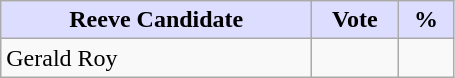<table class="wikitable">
<tr>
<th style="background:#ddf; width:200px;">Reeve Candidate</th>
<th style="background:#ddf; width:50px;">Vote</th>
<th style="background:#ddf; width:30px;">%</th>
</tr>
<tr>
<td>Gerald Roy</td>
<td></td>
<td></td>
</tr>
</table>
